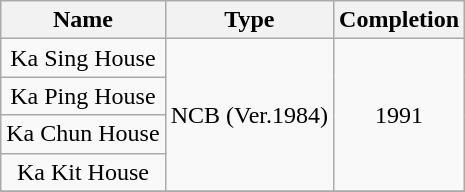<table class="wikitable" style="text-align: center">
<tr>
<th>Name</th>
<th>Type</th>
<th>Completion</th>
</tr>
<tr>
<td>Ka Sing House</td>
<td rowspan="4">NCB (Ver.1984)</td>
<td rowspan="4">1991</td>
</tr>
<tr>
<td>Ka Ping House</td>
</tr>
<tr>
<td>Ka Chun House</td>
</tr>
<tr>
<td>Ka Kit House</td>
</tr>
<tr>
</tr>
</table>
